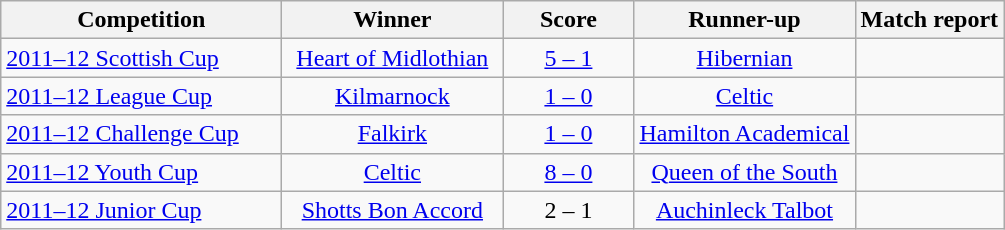<table class="wikitable" style="text-align:center">
<tr>
<th width=180>Competition</th>
<th width=140>Winner</th>
<th width=80>Score</th>
<th width=140>Runner-up</th>
<th>Match report</th>
</tr>
<tr>
<td align=left><a href='#'>2011–12 Scottish Cup</a></td>
<td><a href='#'>Heart of Midlothian</a></td>
<td><a href='#'>5 – 1</a></td>
<td><a href='#'>Hibernian</a></td>
<td></td>
</tr>
<tr>
<td align=left><a href='#'>2011–12 League Cup</a></td>
<td><a href='#'>Kilmarnock</a></td>
<td><a href='#'>1 – 0</a></td>
<td><a href='#'>Celtic</a></td>
<td></td>
</tr>
<tr>
<td align=left><a href='#'>2011–12 Challenge Cup</a></td>
<td><a href='#'>Falkirk</a></td>
<td><a href='#'>1 – 0</a></td>
<td><a href='#'>Hamilton Academical</a></td>
<td></td>
</tr>
<tr>
<td align=left><a href='#'>2011–12 Youth Cup</a></td>
<td><a href='#'>Celtic</a></td>
<td><a href='#'>8 – 0</a></td>
<td><a href='#'>Queen of the South</a></td>
<td></td>
</tr>
<tr>
<td align=left><a href='#'>2011–12 Junior Cup</a></td>
<td><a href='#'>Shotts Bon Accord</a></td>
<td>2 – 1</td>
<td><a href='#'>Auchinleck Talbot</a></td>
<td></td>
</tr>
</table>
